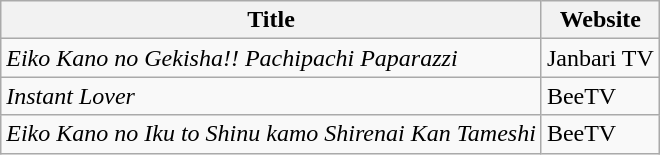<table class="wikitable">
<tr>
<th>Title</th>
<th>Website</th>
</tr>
<tr>
<td><em>Eiko Kano no Gekisha!! Pachipachi Paparazzi</em></td>
<td>Janbari TV</td>
</tr>
<tr>
<td><em>Instant Lover</em></td>
<td>BeeTV</td>
</tr>
<tr>
<td><em>Eiko Kano no Iku to Shinu kamo Shirenai Kan Tameshi</em></td>
<td>BeeTV</td>
</tr>
</table>
